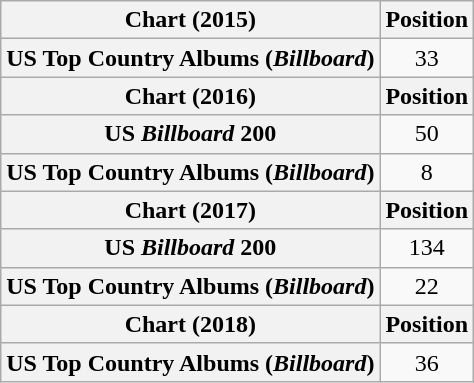<table class="wikitable plainrowheaders" style="text-align:center">
<tr>
<th scope="col">Chart (2015)</th>
<th scope="col">Position</th>
</tr>
<tr>
<th scope="row">US Top Country Albums (<em>Billboard</em>)</th>
<td>33</td>
</tr>
<tr>
<th scope="col">Chart (2016)</th>
<th scope="col">Position</th>
</tr>
<tr>
<th scope="row">US <em>Billboard</em> 200</th>
<td>50</td>
</tr>
<tr>
<th scope="row">US Top Country Albums (<em>Billboard</em>)</th>
<td>8</td>
</tr>
<tr>
<th scope="col">Chart (2017)</th>
<th scope="col">Position</th>
</tr>
<tr>
<th scope="row">US <em>Billboard</em> 200</th>
<td>134</td>
</tr>
<tr>
<th scope="row">US Top Country Albums (<em>Billboard</em>)</th>
<td>22</td>
</tr>
<tr>
<th scope="col">Chart (2018)</th>
<th scope="col">Position</th>
</tr>
<tr>
<th scope="row">US Top Country Albums (<em>Billboard</em>)</th>
<td>36</td>
</tr>
</table>
